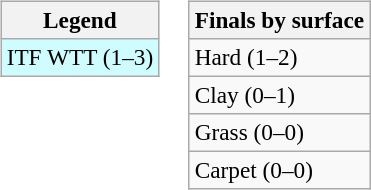<table>
<tr valign=top>
<td><br><table class=wikitable style=font-size:97%>
<tr>
<th>Legend</th>
</tr>
<tr style="background:#cffcff;">
<td>ITF WTT (1–3)</td>
</tr>
</table>
</td>
<td><br><table class=wikitable style=font-size:97%>
<tr>
<th>Finals by surface</th>
</tr>
<tr>
<td>Hard (1–2)</td>
</tr>
<tr>
<td>Clay (0–1)</td>
</tr>
<tr>
<td>Grass (0–0)</td>
</tr>
<tr>
<td>Carpet (0–0)</td>
</tr>
</table>
</td>
</tr>
</table>
